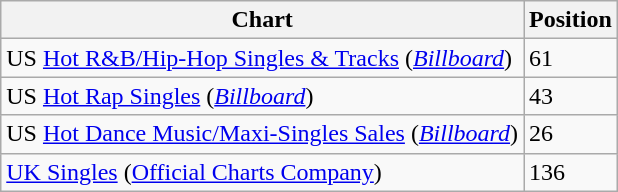<table class="wikitable">
<tr>
<th>Chart</th>
<th>Position</th>
</tr>
<tr>
<td>US <a href='#'>Hot R&B/Hip-Hop Singles & Tracks</a> (<a href='#'><em>Billboard</em></a>)</td>
<td align="left">61</td>
</tr>
<tr>
<td>US <a href='#'>Hot Rap Singles</a> (<a href='#'><em>Billboard</em></a>)</td>
<td align="left">43</td>
</tr>
<tr>
<td>US <a href='#'>Hot Dance Music/Maxi-Singles Sales</a> (<a href='#'><em>Billboard</em></a>)</td>
<td align="left">26</td>
</tr>
<tr>
<td><a href='#'>UK Singles</a> (<a href='#'>Official Charts Company</a>)</td>
<td>136</td>
</tr>
</table>
